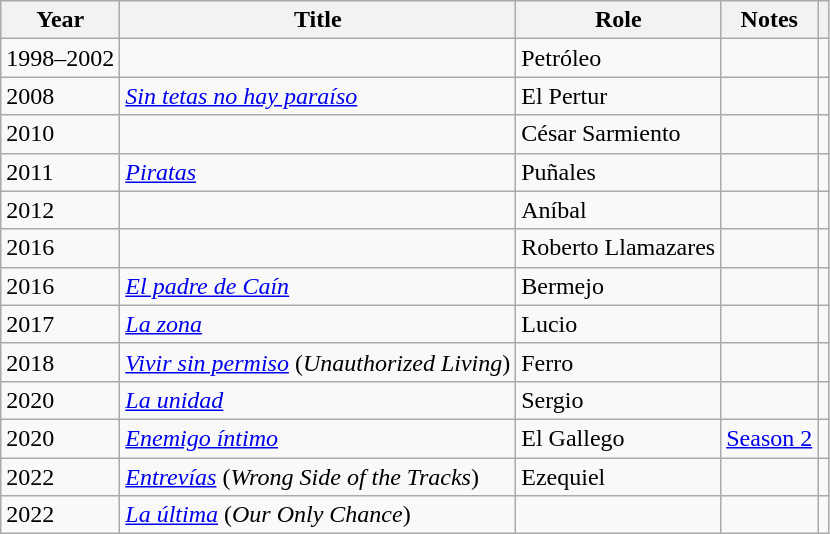<table class="wikitable sortable">
<tr>
<th>Year</th>
<th>Title</th>
<th>Role</th>
<th class="unsortable">Notes</th>
<th class="unsortable"></th>
</tr>
<tr>
<td>1998–2002</td>
<td><em></em></td>
<td>Petróleo</td>
<td></td>
<td align = "center"></td>
</tr>
<tr>
<td>2008</td>
<td><a href='#'><em>Sin tetas no hay paraíso</em></a></td>
<td>El Pertur</td>
<td></td>
<td align = "center"></td>
</tr>
<tr>
<td>2010</td>
<td><em></em></td>
<td>César Sarmiento</td>
<td></td>
<td align = "center"></td>
</tr>
<tr>
<td>2011</td>
<td><em><a href='#'>Piratas</a></em></td>
<td>Puñales</td>
<td></td>
<td align = "center"></td>
</tr>
<tr>
<td>2012</td>
<td><em></em></td>
<td>Aníbal</td>
<td></td>
<td align = "center"></td>
</tr>
<tr>
<td>2016</td>
<td><em></em></td>
<td>Roberto Llamazares</td>
<td></td>
<td align = "center"></td>
</tr>
<tr>
<td>2016</td>
<td><em><a href='#'>El padre de Caín</a></em></td>
<td>Bermejo</td>
<td></td>
<td align = "center"></td>
</tr>
<tr>
<td>2017</td>
<td><em><a href='#'>La zona</a></em></td>
<td>Lucio</td>
<td></td>
<td align = "center"></td>
</tr>
<tr>
<td>2018</td>
<td><a href='#'><em>Vivir sin permiso</em></a> (<em>Unauthorized Living</em>)</td>
<td>Ferro</td>
<td></td>
<td align = "center"></td>
</tr>
<tr>
<td>2020</td>
<td><em><a href='#'>La unidad</a></em></td>
<td>Sergio</td>
<td></td>
<td align = "center"></td>
</tr>
<tr>
<td>2020</td>
<td><em><a href='#'>Enemigo íntimo</a></em></td>
<td>El Gallego</td>
<td><a href='#'>Season 2</a></td>
<td align = "center"></td>
</tr>
<tr>
<td>2022</td>
<td><em><a href='#'>Entrevías</a></em> (<em>Wrong Side of the Tracks</em>)</td>
<td>Ezequiel</td>
<td></td>
<td align = "center"></td>
</tr>
<tr>
<td>2022</td>
<td><em><a href='#'>La última</a></em> (<em>Our Only Chance</em>)</td>
<td></td>
<td></td>
<td align = "center"></td>
</tr>
</table>
